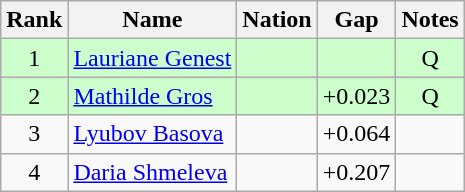<table class="wikitable sortable" style="text-align:center">
<tr>
<th>Rank</th>
<th>Name</th>
<th>Nation</th>
<th>Gap</th>
<th>Notes</th>
</tr>
<tr bgcolor=ccffcc>
<td>1</td>
<td align=left><a href='#'>Lauriane Genest</a></td>
<td align=left></td>
<td></td>
<td>Q</td>
</tr>
<tr bgcolor=ccffcc>
<td>2</td>
<td align=left><a href='#'>Mathilde Gros</a></td>
<td align=left></td>
<td>+0.023</td>
<td>Q</td>
</tr>
<tr>
<td>3</td>
<td align=left><a href='#'>Lyubov Basova</a></td>
<td align=left></td>
<td>+0.064</td>
<td></td>
</tr>
<tr>
<td>4</td>
<td align=left><a href='#'>Daria Shmeleva</a></td>
<td align=left></td>
<td>+0.207</td>
<td></td>
</tr>
</table>
